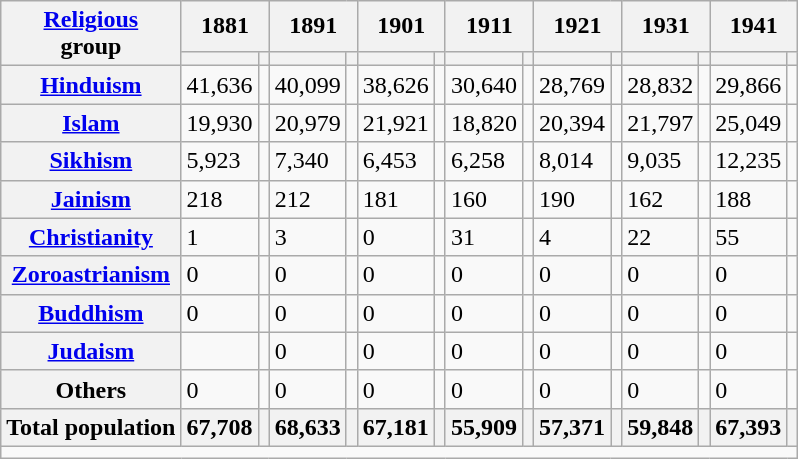<table class="wikitable sortable">
<tr>
<th rowspan="2"><a href='#'>Religious</a><br>group</th>
<th colspan="2">1881</th>
<th colspan="2">1891</th>
<th colspan="2">1901</th>
<th colspan="2">1911</th>
<th colspan="2">1921</th>
<th colspan="2">1931</th>
<th colspan="2">1941</th>
</tr>
<tr>
<th><a href='#'></a></th>
<th></th>
<th></th>
<th></th>
<th></th>
<th></th>
<th></th>
<th></th>
<th></th>
<th></th>
<th></th>
<th></th>
<th></th>
<th></th>
</tr>
<tr>
<th><a href='#'>Hinduism</a> </th>
<td>41,636</td>
<td></td>
<td>40,099</td>
<td></td>
<td>38,626</td>
<td></td>
<td>30,640</td>
<td></td>
<td>28,769</td>
<td></td>
<td>28,832</td>
<td></td>
<td>29,866</td>
<td></td>
</tr>
<tr>
<th><a href='#'>Islam</a> </th>
<td>19,930</td>
<td></td>
<td>20,979</td>
<td></td>
<td>21,921</td>
<td></td>
<td>18,820</td>
<td></td>
<td>20,394</td>
<td></td>
<td>21,797</td>
<td></td>
<td>25,049</td>
<td></td>
</tr>
<tr>
<th><a href='#'>Sikhism</a> </th>
<td>5,923</td>
<td></td>
<td>7,340</td>
<td></td>
<td>6,453</td>
<td></td>
<td>6,258</td>
<td></td>
<td>8,014</td>
<td></td>
<td>9,035</td>
<td></td>
<td>12,235</td>
<td></td>
</tr>
<tr>
<th><a href='#'>Jainism</a> </th>
<td>218</td>
<td></td>
<td>212</td>
<td></td>
<td>181</td>
<td></td>
<td>160</td>
<td></td>
<td>190</td>
<td></td>
<td>162</td>
<td></td>
<td>188</td>
<td></td>
</tr>
<tr>
<th><a href='#'>Christianity</a> </th>
<td>1</td>
<td></td>
<td>3</td>
<td></td>
<td>0</td>
<td></td>
<td>31</td>
<td></td>
<td>4</td>
<td></td>
<td>22</td>
<td></td>
<td>55</td>
<td></td>
</tr>
<tr>
<th><a href='#'>Zoroastrianism</a> </th>
<td>0</td>
<td></td>
<td>0</td>
<td></td>
<td>0</td>
<td></td>
<td>0</td>
<td></td>
<td>0</td>
<td></td>
<td>0</td>
<td></td>
<td>0</td>
<td></td>
</tr>
<tr>
<th><a href='#'>Buddhism</a> </th>
<td>0</td>
<td></td>
<td>0</td>
<td></td>
<td>0</td>
<td></td>
<td>0</td>
<td></td>
<td>0</td>
<td></td>
<td>0</td>
<td></td>
<td>0</td>
<td></td>
</tr>
<tr>
<th><a href='#'>Judaism</a> </th>
<td></td>
<td></td>
<td>0</td>
<td></td>
<td>0</td>
<td></td>
<td>0</td>
<td></td>
<td>0</td>
<td></td>
<td>0</td>
<td></td>
<td>0</td>
<td></td>
</tr>
<tr>
<th>Others</th>
<td>0</td>
<td></td>
<td>0</td>
<td></td>
<td>0</td>
<td></td>
<td>0</td>
<td></td>
<td>0</td>
<td></td>
<td>0</td>
<td></td>
<td>0</td>
<td></td>
</tr>
<tr>
<th>Total population</th>
<th>67,708</th>
<th></th>
<th>68,633</th>
<th></th>
<th>67,181</th>
<th></th>
<th>55,909</th>
<th></th>
<th>57,371</th>
<th></th>
<th>59,848</th>
<th></th>
<th>67,393</th>
<th></th>
</tr>
<tr class="sortbottom">
<td colspan="15"></td>
</tr>
</table>
